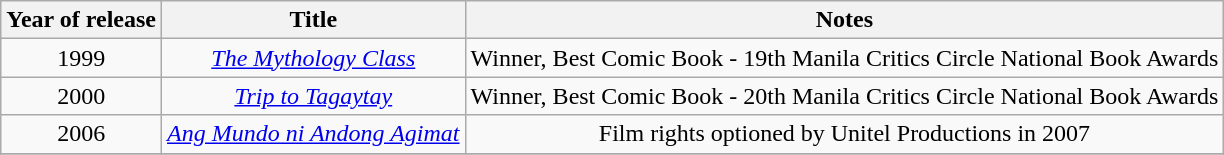<table class="wikitable">
<tr>
<th align="left">Year of release</th>
<th align="left">Title</th>
<th align="left">Notes</th>
</tr>
<tr>
<td align="center">1999</td>
<td align="center"><em><a href='#'>The Mythology Class</a></em></td>
<td align="center">Winner, Best Comic Book - 19th Manila Critics Circle National Book Awards</td>
</tr>
<tr>
<td align="center">2000</td>
<td align="center"><em><a href='#'>Trip to Tagaytay</a></em></td>
<td align="center">Winner, Best Comic Book - 20th Manila Critics Circle National Book Awards</td>
</tr>
<tr>
<td align="center">2006</td>
<td align="center"><em><a href='#'>Ang Mundo ni Andong Agimat</a></em></td>
<td align="center">Film rights optioned by Unitel Productions in 2007 </td>
</tr>
<tr>
</tr>
</table>
